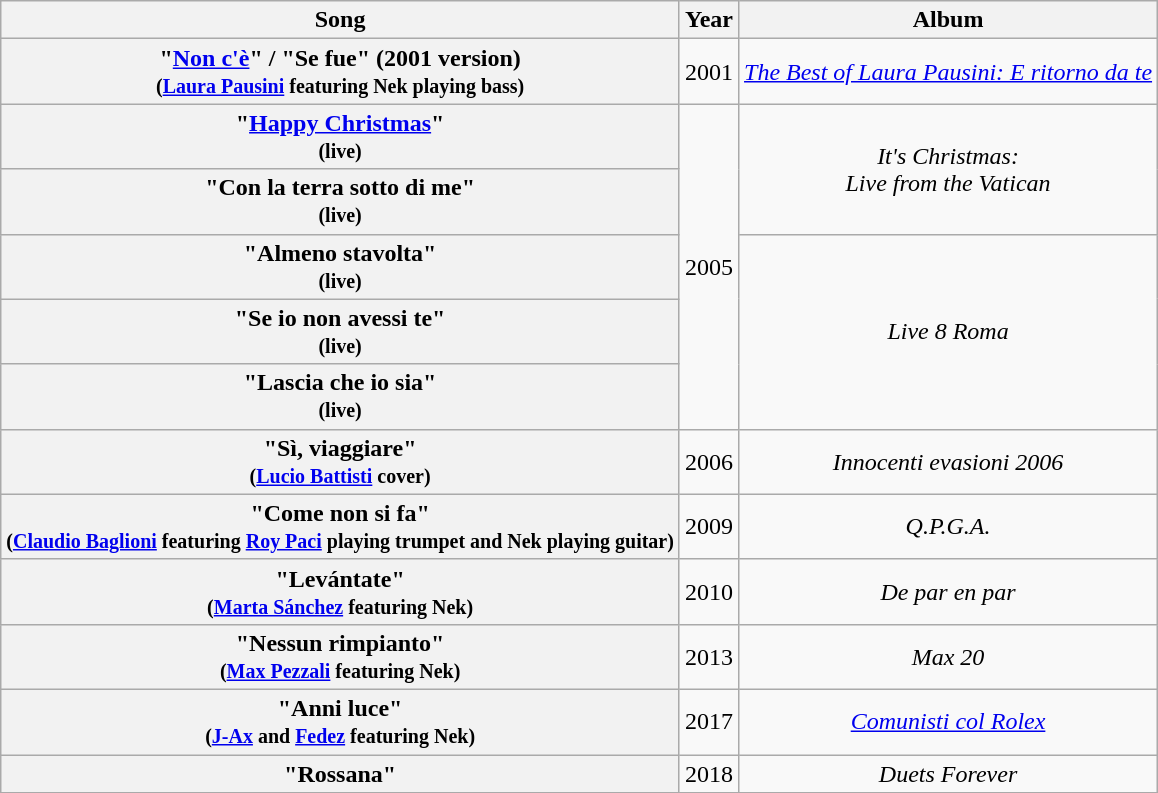<table class="wikitable plainrowheaders" style="text-align:center;">
<tr>
<th scope="col">Song</th>
<th scope="col">Year</th>
<th scope="col">Album</th>
</tr>
<tr>
<th scope="row">"<a href='#'>Non c'è</a>" / "Se fue" (2001 version)<br><small>(<a href='#'>Laura Pausini</a> featuring Nek playing bass)</small></th>
<td>2001</td>
<td><em><a href='#'>The Best of Laura Pausini: E ritorno da te</a></em></td>
</tr>
<tr>
<th scope="row">"<a href='#'>Happy Christmas</a>"<br><small>(live)</small></th>
<td rowspan="5">2005</td>
<td rowspan="2"><em>It's Christmas:<br>Live from the Vatican</em></td>
</tr>
<tr>
<th scope="row">"Con la terra sotto di me"<br><small>(live)</small></th>
</tr>
<tr>
<th scope="row">"Almeno stavolta"<br><small>(live)</small></th>
<td rowspan="3"><em>Live 8 Roma</em></td>
</tr>
<tr>
<th scope="row">"Se io non avessi te"<br><small>(live)</small></th>
</tr>
<tr>
<th scope="row">"Lascia che io sia"<br><small>(live)</small></th>
</tr>
<tr>
<th scope="row">"Sì, viaggiare"<br><small>(<a href='#'>Lucio Battisti</a> cover)</small></th>
<td>2006</td>
<td><em>Innocenti evasioni 2006</em></td>
</tr>
<tr>
<th scope="row">"Come non si fa"<br><small>(<a href='#'>Claudio Baglioni</a> featuring <a href='#'>Roy Paci</a> playing trumpet and Nek playing guitar)</small></th>
<td>2009</td>
<td><em>Q.P.G.A.</em></td>
</tr>
<tr>
<th scope="row">"Levántate"<br><small>(<a href='#'>Marta Sánchez</a> featuring Nek)</small></th>
<td>2010</td>
<td><em>De par en par</em></td>
</tr>
<tr>
<th scope="row">"Nessun rimpianto"<br><small>(<a href='#'>Max Pezzali</a> featuring Nek)</small></th>
<td>2013</td>
<td><em>Max 20</em></td>
</tr>
<tr>
<th scope="row">"Anni luce"<br><small>(<a href='#'>J-Ax</a> and <a href='#'>Fedez</a> featuring Nek)</small></th>
<td>2017</td>
<td><em><a href='#'>Comunisti col Rolex</a></em></td>
</tr>
<tr>
<th scope="row">"Rossana"<br></th>
<td>2018</td>
<td><em>Duets Forever</em></td>
</tr>
<tr>
</tr>
</table>
